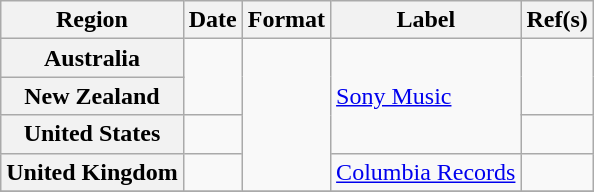<table class="wikitable plainrowheaders">
<tr>
<th scope="col">Region</th>
<th scope="col">Date</th>
<th scope="col">Format</th>
<th scope="col">Label</th>
<th scope="col">Ref(s)</th>
</tr>
<tr>
<th scope="row">Australia</th>
<td rowspan="2"></td>
<td rowspan="4"></td>
<td rowspan="3"><a href='#'>Sony Music</a></td>
<td rowspan="2"></td>
</tr>
<tr>
<th scope="row">New Zealand</th>
</tr>
<tr>
<th scope="row">United States</th>
<td></td>
<td></td>
</tr>
<tr>
<th scope="row">United Kingdom</th>
<td></td>
<td><a href='#'>Columbia Records</a></td>
<td></td>
</tr>
<tr>
</tr>
</table>
